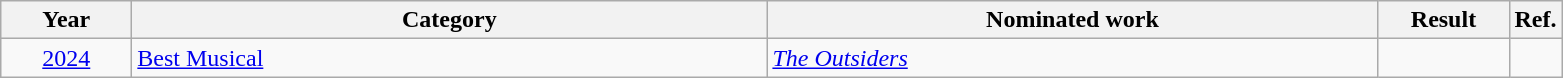<table class=wikitable>
<tr>
<th scope="col" style="width:5em;">Year</th>
<th scope="col" style="width:26em;">Category</th>
<th scope="col" style="width:25em;">Nominated work</th>
<th scope="col" style="width:5em;">Result</th>
<th>Ref.</th>
</tr>
<tr>
<td style="text-align:center;"><a href='#'>2024</a></td>
<td><a href='#'>Best Musical</a></td>
<td><em><a href='#'>The Outsiders</a></em></td>
<td></td>
<td align="center"></td>
</tr>
</table>
